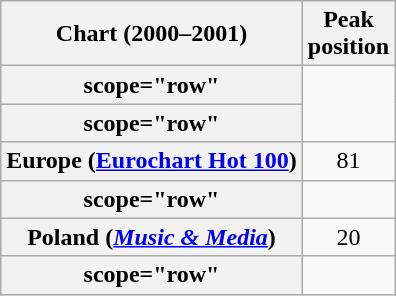<table class="wikitable sortable plainrowheaders" style="text-align:center">
<tr>
<th scope="col">Chart (2000–2001)</th>
<th scope="col">Peak<br>position</th>
</tr>
<tr>
<th>scope="row"</th>
</tr>
<tr>
<th>scope="row"</th>
</tr>
<tr>
<th scope="row">Europe (<a href='#'>Eurochart Hot 100</a>)</th>
<td>81</td>
</tr>
<tr>
<th>scope="row"</th>
</tr>
<tr>
<th scope="row">Poland (<em><a href='#'>Music & Media</a></em>)</th>
<td>20</td>
</tr>
<tr>
<th>scope="row"</th>
</tr>
</table>
